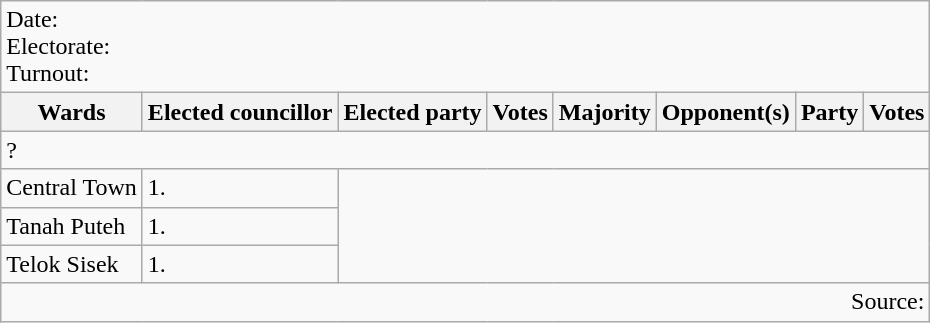<table class=wikitable>
<tr>
<td colspan=8>Date: <br>Electorate: <br>Turnout:</td>
</tr>
<tr>
<th>Wards</th>
<th>Elected councillor</th>
<th>Elected party</th>
<th>Votes</th>
<th>Majority</th>
<th>Opponent(s)</th>
<th>Party</th>
<th>Votes</th>
</tr>
<tr>
<td colspan=8>? </td>
</tr>
<tr>
<td>Central Town</td>
<td>1.</td>
</tr>
<tr>
<td>Tanah Puteh</td>
<td>1.</td>
</tr>
<tr>
<td>Telok Sisek</td>
<td>1.</td>
</tr>
<tr>
<td colspan=8 align=right>Source:</td>
</tr>
</table>
